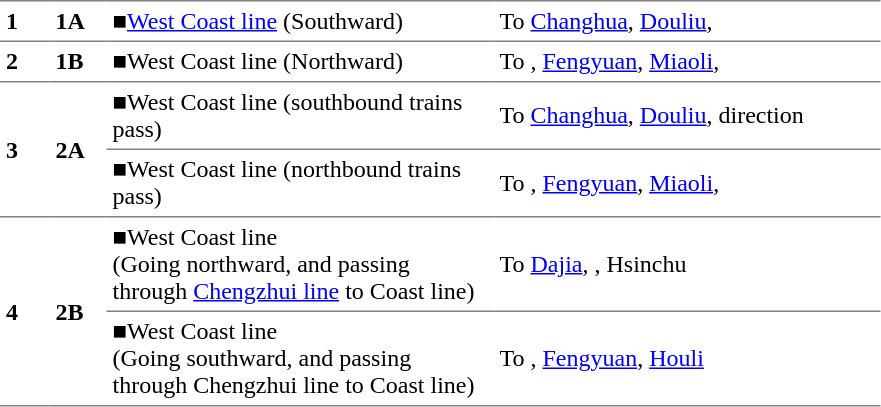<table table border=0 cellspacing=0 cellpadding=4>
<tr>
<td style="width:25px; border-top:solid 1px gray; border-bottom:solid 1px gray;"><strong>1</strong></td>
<td style="width:30px; border-top:solid 1px gray; border-bottom:solid 1px gray;"><strong>1A</strong></td>
<td style="width:250px; border-top:solid 1px gray; border-bottom:solid 1px gray;"><span>■</span><a href='#'>West Coast line</a> (Southward)</td>
<td style="width:250px; border-top:solid 1px gray; border-bottom:solid 1px gray;">To <a href='#'>Changhua</a>, <a href='#'>Douliu</a>, </td>
</tr>
<tr>
<td style="border-bottom:solid 1px gray;"><strong>2</strong></td>
<td style="border-bottom:solid 1px gray;"><strong>1B</strong></td>
<td style="border-bottom:solid 1px gray;"><span>■</span>West Coast line (Northward)</td>
<td style="border-bottom:solid 1px gray;">To , <a href='#'>Fengyuan</a>, <a href='#'>Miaoli</a>, </td>
</tr>
<tr>
<td style="border-bottom:solid 1px gray;" rowspan=2><strong>3</strong></td>
<td style="border-bottom:solid 1px gray;" rowspan=2><strong>2A</strong></td>
<td style="border-bottom:solid 1px gray;"><span>■</span>West Coast line (southbound trains pass)</td>
<td style="border-bottom:solid 1px gray;">To <a href='#'>Changhua</a>, <a href='#'>Douliu</a>,  direction</td>
</tr>
<tr>
<td style="border-bottom:solid 1px gray;"><span>■</span>West Coast line (northbound trains pass)</td>
<td style="border-bottom:solid 1px gray;">To , <a href='#'>Fengyuan</a>, <a href='#'>Miaoli</a>, </td>
</tr>
<tr>
<td style="border-bottom:solid 1px gray;" rowspan=2><strong>4</strong></td>
<td style="border-bottom:solid 1px gray;" rowspan=2><strong>2B</strong></td>
<td style="border-bottom:solid 1px gray;"><span>■</span>West Coast line <br>(Going northward, and passing through <a href='#'>Chengzhui line</a> to Coast line)</td>
<td style="border-bottom:solid 1px gray;">To <a href='#'>Dajia</a>, , Hsinchu</td>
</tr>
<tr>
<td style="border-bottom:solid 1px gray;"><span>■</span>West Coast line<br> (Going southward, and passing through Chengzhui line to Coast line)</td>
<td style="border-bottom:solid 1px gray;">To , <a href='#'>Fengyuan</a>, <a href='#'>Houli</a></td>
</tr>
</table>
